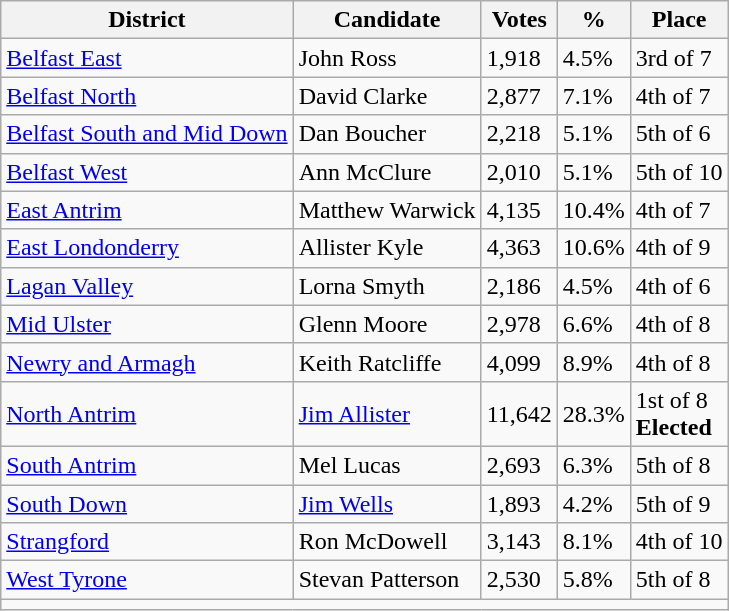<table class="wikitable sortable">
<tr>
<th>District</th>
<th>Candidate</th>
<th>Votes</th>
<th>%</th>
<th>Place</th>
</tr>
<tr>
<td><a href='#'>Belfast East</a></td>
<td>John Ross</td>
<td>1,918</td>
<td>4.5%</td>
<td>3rd of 7</td>
</tr>
<tr>
<td><a href='#'>Belfast North</a></td>
<td>David Clarke</td>
<td>2,877</td>
<td>7.1%</td>
<td>4th of 7</td>
</tr>
<tr>
<td><a href='#'>Belfast South and Mid Down</a></td>
<td>Dan Boucher</td>
<td>2,218</td>
<td>5.1%</td>
<td>5th of 6</td>
</tr>
<tr>
<td><a href='#'>Belfast West</a></td>
<td>Ann McClure</td>
<td>2,010</td>
<td>5.1%</td>
<td>5th of 10</td>
</tr>
<tr>
<td><a href='#'>East Antrim</a></td>
<td>Matthew Warwick</td>
<td>4,135</td>
<td>10.4%</td>
<td>4th of 7</td>
</tr>
<tr>
<td><a href='#'>East Londonderry</a></td>
<td>Allister Kyle</td>
<td>4,363</td>
<td>10.6%</td>
<td>4th of 9</td>
</tr>
<tr>
<td><a href='#'>Lagan Valley</a></td>
<td>Lorna Smyth</td>
<td>2,186</td>
<td>4.5%</td>
<td>4th of 6</td>
</tr>
<tr>
<td><a href='#'>Mid Ulster</a></td>
<td>Glenn Moore</td>
<td>2,978</td>
<td>6.6%</td>
<td>4th of 8</td>
</tr>
<tr>
<td><a href='#'>Newry and Armagh</a></td>
<td>Keith Ratcliffe</td>
<td>4,099</td>
<td>8.9%</td>
<td>4th of 8</td>
</tr>
<tr>
<td><a href='#'>North Antrim</a></td>
<td><a href='#'>Jim Allister</a></td>
<td>11,642</td>
<td>28.3%</td>
<td>1st of 8<br><strong>Elected</strong></td>
</tr>
<tr>
<td><a href='#'>South Antrim</a></td>
<td>Mel Lucas</td>
<td>2,693</td>
<td>6.3%</td>
<td>5th of 8</td>
</tr>
<tr>
<td><a href='#'>South Down</a></td>
<td><a href='#'>Jim Wells</a></td>
<td>1,893</td>
<td>4.2%</td>
<td>5th of 9</td>
</tr>
<tr>
<td><a href='#'>Strangford</a></td>
<td>Ron McDowell</td>
<td>3,143</td>
<td>8.1%</td>
<td>4th of 10</td>
</tr>
<tr>
<td><a href='#'>West Tyrone</a></td>
<td>Stevan Patterson</td>
<td>2,530</td>
<td>5.8%</td>
<td>5th of 8</td>
</tr>
<tr>
<td colspan=5></td>
</tr>
</table>
